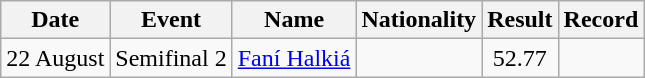<table class=wikitable style=text-align:center>
<tr>
<th>Date</th>
<th>Event</th>
<th>Name</th>
<th>Nationality</th>
<th>Result</th>
<th>Record</th>
</tr>
<tr>
<td>22 August</td>
<td>Semifinal 2</td>
<td align=left><a href='#'>Faní Halkiá</a></td>
<td align=left></td>
<td>52.77</td>
<td></td>
</tr>
</table>
